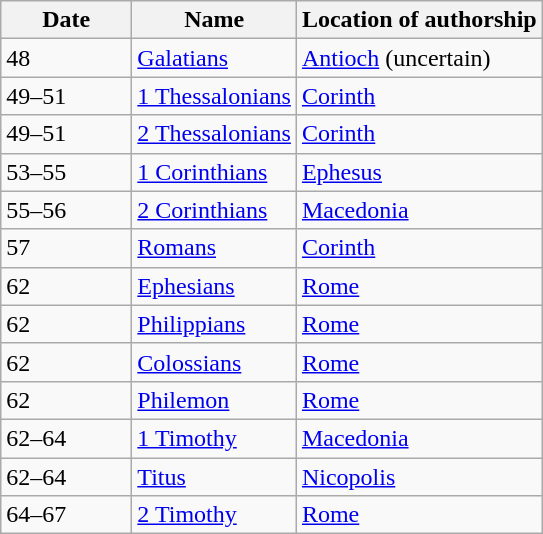<table class=wikitable>
<tr>
<th style="width:5em" !>Date</th>
<th>Name</th>
<th>Location of authorship</th>
</tr>
<tr>
<td> 48</td>
<td><a href='#'>Galatians</a></td>
<td><a href='#'>Antioch</a> (uncertain)</td>
</tr>
<tr>
<td> 49–51</td>
<td><a href='#'>1 Thessalonians</a></td>
<td><a href='#'>Corinth</a></td>
</tr>
<tr>
<td> 49–51</td>
<td><a href='#'>2 Thessalonians</a></td>
<td><a href='#'>Corinth</a></td>
</tr>
<tr>
<td> 53–55</td>
<td><a href='#'>1 Corinthians</a></td>
<td><a href='#'>Ephesus</a></td>
</tr>
<tr>
<td> 55–56</td>
<td><a href='#'>2 Corinthians</a></td>
<td><a href='#'>Macedonia</a></td>
</tr>
<tr>
<td> 57</td>
<td><a href='#'>Romans</a></td>
<td><a href='#'>Corinth</a></td>
</tr>
<tr>
<td> 62</td>
<td><a href='#'>Ephesians</a></td>
<td><a href='#'>Rome</a></td>
</tr>
<tr>
<td> 62</td>
<td><a href='#'>Philippians</a></td>
<td><a href='#'>Rome</a></td>
</tr>
<tr>
<td> 62</td>
<td><a href='#'>Colossians</a></td>
<td><a href='#'>Rome</a></td>
</tr>
<tr>
<td> 62</td>
<td><a href='#'>Philemon</a></td>
<td><a href='#'>Rome</a></td>
</tr>
<tr>
<td> 62–64</td>
<td><a href='#'>1 Timothy</a></td>
<td><a href='#'>Macedonia</a></td>
</tr>
<tr>
<td> 62–64</td>
<td><a href='#'>Titus</a></td>
<td><a href='#'>Nicopolis</a></td>
</tr>
<tr>
<td> 64–67</td>
<td><a href='#'>2 Timothy</a></td>
<td><a href='#'>Rome</a></td>
</tr>
</table>
